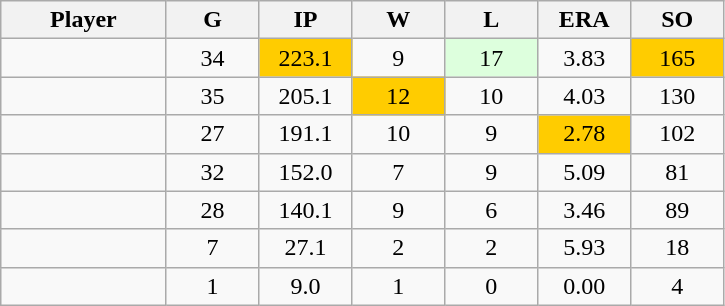<table class="wikitable sortable">
<tr>
<th bgcolor="#DDDDFF" width="16%">Player</th>
<th bgcolor="#DDDDFF" width="9%">G</th>
<th bgcolor="#DDDDFF" width="9%">IP</th>
<th bgcolor="#DDDDFF" width="9%">W</th>
<th bgcolor="#DDDDFF" width="9%">L</th>
<th bgcolor="#DDDDFF" width="9%">ERA</th>
<th bgcolor="#DDDDFF" width="9%">SO</th>
</tr>
<tr align="center">
<td></td>
<td>34</td>
<td bgcolor="FFCC00">223.1</td>
<td>9</td>
<td bgcolor="DDFFDD">17</td>
<td>3.83</td>
<td bgcolor="FFCC00">165</td>
</tr>
<tr align="center">
<td></td>
<td>35</td>
<td>205.1</td>
<td bgcolor="FFCC00">12</td>
<td>10</td>
<td>4.03</td>
<td>130</td>
</tr>
<tr align="center">
<td></td>
<td>27</td>
<td>191.1</td>
<td>10</td>
<td>9</td>
<td bgcolor="FFCC00">2.78</td>
<td>102</td>
</tr>
<tr align="center">
<td></td>
<td>32</td>
<td>152.0</td>
<td>7</td>
<td>9</td>
<td>5.09</td>
<td>81</td>
</tr>
<tr align=center>
<td></td>
<td>28</td>
<td>140.1</td>
<td>9</td>
<td>6</td>
<td>3.46</td>
<td>89</td>
</tr>
<tr align="center">
<td></td>
<td>7</td>
<td>27.1</td>
<td>2</td>
<td>2</td>
<td>5.93</td>
<td>18</td>
</tr>
<tr align="center">
<td></td>
<td>1</td>
<td>9.0</td>
<td>1</td>
<td>0</td>
<td>0.00</td>
<td>4</td>
</tr>
</table>
